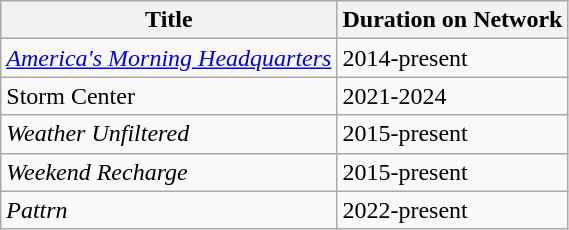<table class="wikitable sortable">
<tr>
<th>Title</th>
<th>Duration on Network</th>
</tr>
<tr>
<td><em><a href='#'>America's Morning Headquarters</a></em></td>
<td>2014-present</td>
</tr>
<tr>
<td>Storm Center</td>
<td>2021-2024</td>
</tr>
<tr>
<td><em>Weather Unfiltered</em></td>
<td>2015-present</td>
</tr>
<tr>
<td><em>Weekend Recharge</em></td>
<td>2015-present</td>
</tr>
<tr>
<td><em>Pattrn</em></td>
<td>2022-present</td>
</tr>
</table>
